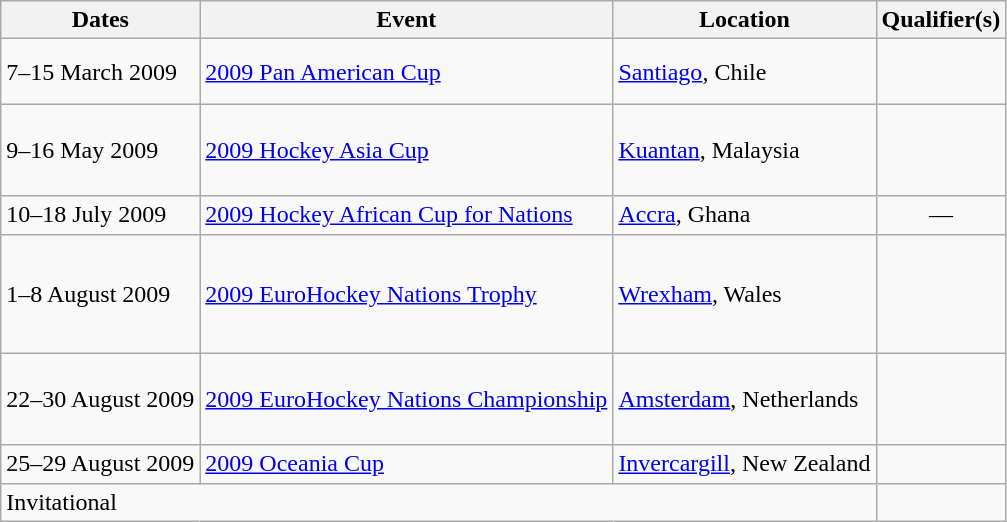<table class=wikitable>
<tr>
<th>Dates</th>
<th>Event</th>
<th>Location</th>
<th>Qualifier(s)</th>
</tr>
<tr>
<td>7–15 March 2009</td>
<td><a href='#'>2009 Pan American Cup</a></td>
<td><a href='#'>Santiago</a>, Chile</td>
<td><br><br></td>
</tr>
<tr>
<td>9–16 May 2009</td>
<td><a href='#'>2009 Hockey Asia Cup</a></td>
<td><a href='#'>Kuantan</a>, Malaysia</td>
<td><br><br><br></td>
</tr>
<tr>
<td>10–18 July 2009</td>
<td><a href='#'>2009 Hockey African Cup for Nations</a></td>
<td><a href='#'>Accra</a>, Ghana</td>
<td align=center>—</td>
</tr>
<tr>
<td>1–8 August 2009</td>
<td><a href='#'>2009 EuroHockey Nations Trophy</a></td>
<td><a href='#'>Wrexham</a>, Wales</td>
<td><br><br><br><br></td>
</tr>
<tr>
<td>22–30 August 2009</td>
<td><a href='#'>2009 EuroHockey Nations Championship</a></td>
<td><a href='#'>Amsterdam</a>, Netherlands</td>
<td><br><br><br></td>
</tr>
<tr>
<td>25–29 August 2009</td>
<td><a href='#'>2009 Oceania Cup</a></td>
<td><a href='#'>Invercargill</a>, New Zealand</td>
<td></td>
</tr>
<tr>
<td colspan=3>Invitational</td>
<td></td>
</tr>
</table>
